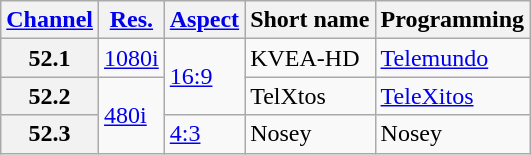<table class="wikitable">
<tr>
<th scope = "col"><a href='#'>Channel</a></th>
<th scope = "col"><a href='#'>Res.</a></th>
<th scope = "col"><a href='#'>Aspect</a></th>
<th scope = "col">Short name</th>
<th scope = "col">Programming</th>
</tr>
<tr>
<th scope = "row">52.1</th>
<td><a href='#'>1080i</a></td>
<td rowspan=2><a href='#'>16:9</a></td>
<td>KVEA-HD</td>
<td><a href='#'>Telemundo</a></td>
</tr>
<tr>
<th scope = "row">52.2</th>
<td rowspan=2><a href='#'>480i</a></td>
<td>TelXtos</td>
<td><a href='#'>TeleXitos</a></td>
</tr>
<tr>
<th scope = "row">52.3</th>
<td><a href='#'>4:3</a></td>
<td>Nosey</td>
<td>Nosey</td>
</tr>
</table>
